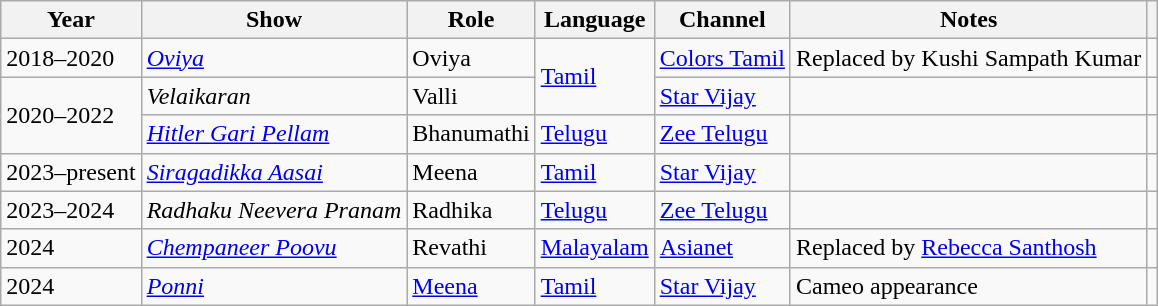<table class="wikitable sortable">
<tr>
<th>Year</th>
<th>Show</th>
<th>Role</th>
<th>Language</th>
<th>Channel</th>
<th>Notes</th>
<th></th>
</tr>
<tr>
<td>2018–2020</td>
<td><em><a href='#'>Oviya</a></em></td>
<td>Oviya</td>
<td rowspan="2"><a href='#'>Tamil</a></td>
<td><a href='#'>Colors Tamil</a></td>
<td>Replaced by Kushi Sampath Kumar</td>
<td></td>
</tr>
<tr>
<td rowspan="2">2020–2022</td>
<td><em>Velaikaran</em></td>
<td>Valli</td>
<td><a href='#'>Star Vijay</a></td>
<td></td>
<td></td>
</tr>
<tr>
<td><em><a href='#'>Hitler Gari Pellam</a></em></td>
<td>Bhanumathi</td>
<td><a href='#'>Telugu</a></td>
<td><a href='#'>Zee Telugu</a></td>
<td></td>
<td></td>
</tr>
<tr>
<td>2023–present</td>
<td><em><a href='#'>Siragadikka Aasai</a></em></td>
<td>Meena</td>
<td><a href='#'>Tamil</a></td>
<td><a href='#'>Star Vijay</a></td>
<td></td>
<td></td>
</tr>
<tr>
<td>2023–2024</td>
<td><em>Radhaku Neevera Pranam</em></td>
<td>Radhika</td>
<td><a href='#'>Telugu</a></td>
<td><a href='#'>Zee Telugu</a></td>
<td></td>
<td></td>
</tr>
<tr>
<td>2024</td>
<td><em><a href='#'>Chempaneer Poovu</a></em></td>
<td>Revathi</td>
<td><a href='#'>Malayalam</a></td>
<td><a href='#'>Asianet</a></td>
<td>Replaced by <a href='#'>Rebecca Santhosh</a></td>
<td></td>
</tr>
<tr>
<td>2024</td>
<td><em><a href='#'>Ponni</a></em></td>
<td><a href='#'>Meena</a></td>
<td><a href='#'>Tamil</a></td>
<td><a href='#'>Star Vijay</a></td>
<td>Cameo appearance</td>
<td></td>
</tr>
</table>
